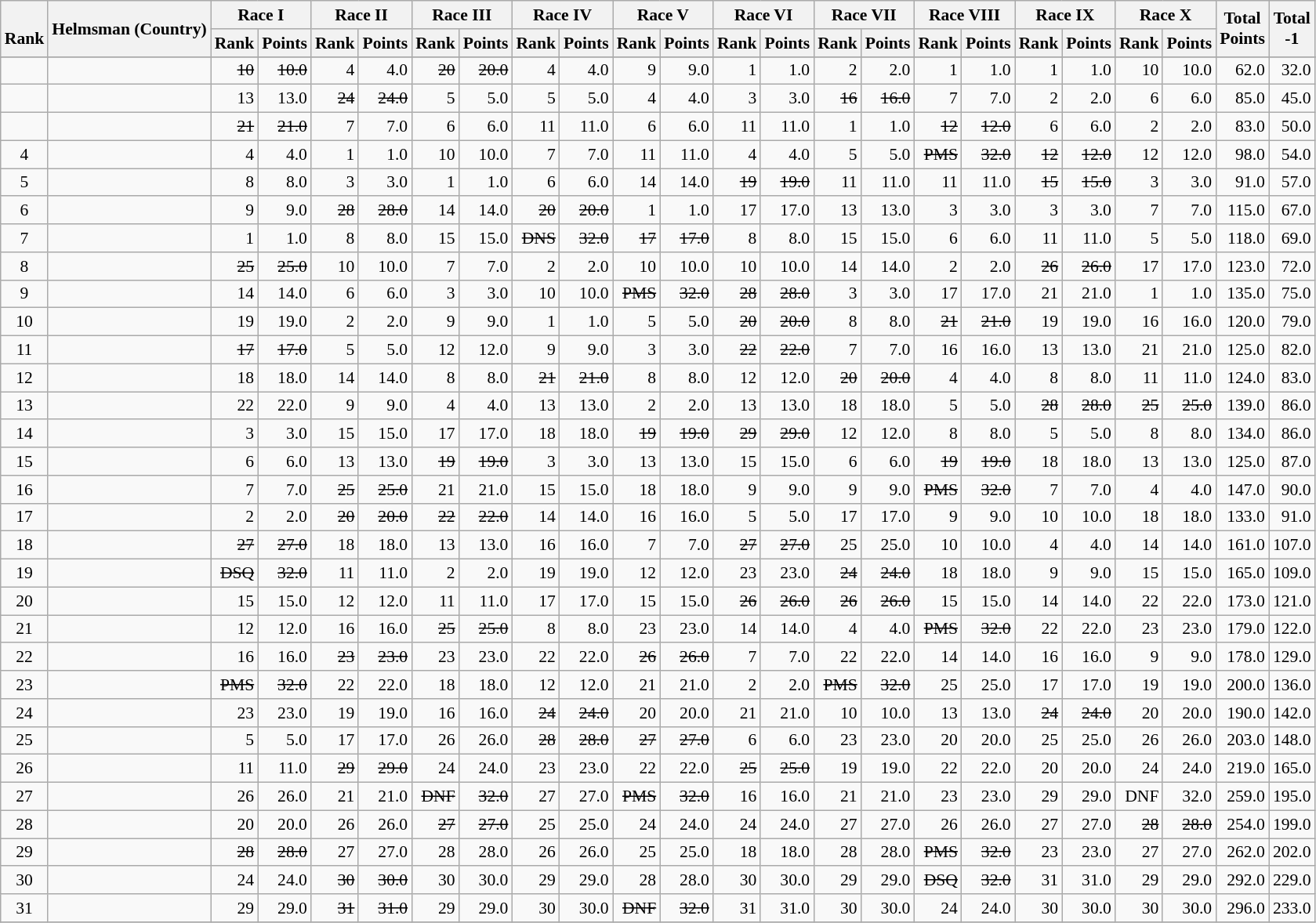<table class="wikitable" style="text-align:right; font-size:90%">
<tr>
<th rowspan="2"><br>Rank</th>
<th rowspan="2">Helmsman (Country)</th>
<th colspan="2">Race I</th>
<th colspan="2">Race II</th>
<th colspan="2">Race III</th>
<th colspan="2">Race IV</th>
<th colspan="2">Race V</th>
<th colspan="2">Race VI</th>
<th colspan="2">Race VII</th>
<th colspan="2">Race VIII</th>
<th colspan="2">Race IX</th>
<th colspan="2">Race X</th>
<th rowspan="2">Total <br>Points <br></th>
<th rowspan="2">Total<br>-1<br></th>
</tr>
<tr>
<th>Rank</th>
<th>Points</th>
<th>Rank</th>
<th>Points</th>
<th>Rank</th>
<th>Points</th>
<th>Rank</th>
<th>Points</th>
<th>Rank</th>
<th>Points</th>
<th>Rank</th>
<th>Points</th>
<th>Rank</th>
<th>Points</th>
<th>Rank</th>
<th>Points</th>
<th>Rank</th>
<th>Points</th>
<th>Rank</th>
<th>Points</th>
</tr>
<tr style="vertical-align:top;">
</tr>
<tr>
<td align=center></td>
<td align=left></td>
<td><s>10</s></td>
<td><s>10.0</s></td>
<td>4</td>
<td>4.0</td>
<td><s>20</s></td>
<td><s>20.0</s></td>
<td>4</td>
<td>4.0</td>
<td>9</td>
<td>9.0</td>
<td>1</td>
<td>1.0</td>
<td>2</td>
<td>2.0</td>
<td>1</td>
<td>1.0</td>
<td>1</td>
<td>1.0</td>
<td>10</td>
<td>10.0</td>
<td>62.0</td>
<td>32.0</td>
</tr>
<tr>
<td align=center></td>
<td align=left></td>
<td>13</td>
<td>13.0</td>
<td><s>24</s></td>
<td><s>24.0</s></td>
<td>5</td>
<td>5.0</td>
<td>5</td>
<td>5.0</td>
<td>4</td>
<td>4.0</td>
<td>3</td>
<td>3.0</td>
<td><s>16</s></td>
<td><s>16.0</s></td>
<td>7</td>
<td>7.0</td>
<td>2</td>
<td>2.0</td>
<td>6</td>
<td>6.0</td>
<td>85.0</td>
<td>45.0</td>
</tr>
<tr>
<td align=center></td>
<td align=left></td>
<td><s>21</s></td>
<td><s>21.0</s></td>
<td>7</td>
<td>7.0</td>
<td>6</td>
<td>6.0</td>
<td>11</td>
<td>11.0</td>
<td>6</td>
<td>6.0</td>
<td>11</td>
<td>11.0</td>
<td>1</td>
<td>1.0</td>
<td><s>12</s></td>
<td><s>12.0</s></td>
<td>6</td>
<td>6.0</td>
<td>2</td>
<td>2.0</td>
<td>83.0</td>
<td>50.0</td>
</tr>
<tr>
<td align=center>4</td>
<td align=left></td>
<td>4</td>
<td>4.0</td>
<td>1</td>
<td>1.0</td>
<td>10</td>
<td>10.0</td>
<td>7</td>
<td>7.0</td>
<td>11</td>
<td>11.0</td>
<td>4</td>
<td>4.0</td>
<td>5</td>
<td>5.0</td>
<td><s>PMS</s></td>
<td><s>32.0</s></td>
<td><s>12</s></td>
<td><s>12.0</s></td>
<td>12</td>
<td>12.0</td>
<td>98.0</td>
<td>54.0</td>
</tr>
<tr>
<td align=center>5</td>
<td align=left></td>
<td>8</td>
<td>8.0</td>
<td>3</td>
<td>3.0</td>
<td>1</td>
<td>1.0</td>
<td>6</td>
<td>6.0</td>
<td>14</td>
<td>14.0</td>
<td><s>19</s></td>
<td><s>19.0</s></td>
<td>11</td>
<td>11.0</td>
<td>11</td>
<td>11.0</td>
<td><s>15</s></td>
<td><s>15.0</s></td>
<td>3</td>
<td>3.0</td>
<td>91.0</td>
<td>57.0</td>
</tr>
<tr>
<td align=center>6</td>
<td align=left></td>
<td>9</td>
<td>9.0</td>
<td><s>28</s></td>
<td><s>28.0</s></td>
<td>14</td>
<td>14.0</td>
<td><s>20</s></td>
<td><s>20.0</s></td>
<td>1</td>
<td>1.0</td>
<td>17</td>
<td>17.0</td>
<td>13</td>
<td>13.0</td>
<td>3</td>
<td>3.0</td>
<td>3</td>
<td>3.0</td>
<td>7</td>
<td>7.0</td>
<td>115.0</td>
<td>67.0</td>
</tr>
<tr>
<td align=center>7</td>
<td align=left></td>
<td>1</td>
<td>1.0</td>
<td>8</td>
<td>8.0</td>
<td>15</td>
<td>15.0</td>
<td><s>DNS</s></td>
<td><s>32.0</s></td>
<td><s>17</s></td>
<td><s>17.0</s></td>
<td>8</td>
<td>8.0</td>
<td>15</td>
<td>15.0</td>
<td>6</td>
<td>6.0</td>
<td>11</td>
<td>11.0</td>
<td>5</td>
<td>5.0</td>
<td>118.0</td>
<td>69.0</td>
</tr>
<tr>
<td align=center>8</td>
<td align=left></td>
<td><s>25</s></td>
<td><s>25.0</s></td>
<td>10</td>
<td>10.0</td>
<td>7</td>
<td>7.0</td>
<td>2</td>
<td>2.0</td>
<td>10</td>
<td>10.0</td>
<td>10</td>
<td>10.0</td>
<td>14</td>
<td>14.0</td>
<td>2</td>
<td>2.0</td>
<td><s>26</s></td>
<td><s>26.0</s></td>
<td>17</td>
<td>17.0</td>
<td>123.0</td>
<td>72.0</td>
</tr>
<tr>
<td align=center>9</td>
<td align=left></td>
<td>14</td>
<td>14.0</td>
<td>6</td>
<td>6.0</td>
<td>3</td>
<td>3.0</td>
<td>10</td>
<td>10.0</td>
<td><s>PMS</s></td>
<td><s>32.0</s></td>
<td><s>28</s></td>
<td><s>28.0</s></td>
<td>3</td>
<td>3.0</td>
<td>17</td>
<td>17.0</td>
<td>21</td>
<td>21.0</td>
<td>1</td>
<td>1.0</td>
<td>135.0</td>
<td>75.0</td>
</tr>
<tr>
<td align=center>10</td>
<td align=left></td>
<td>19</td>
<td>19.0</td>
<td>2</td>
<td>2.0</td>
<td>9</td>
<td>9.0</td>
<td>1</td>
<td>1.0</td>
<td>5</td>
<td>5.0</td>
<td><s>20</s></td>
<td><s>20.0</s></td>
<td>8</td>
<td>8.0</td>
<td><s>21</s></td>
<td><s>21.0</s></td>
<td>19</td>
<td>19.0</td>
<td>16</td>
<td>16.0</td>
<td>120.0</td>
<td>79.0</td>
</tr>
<tr>
<td align=center>11</td>
<td align=left></td>
<td><s>17</s></td>
<td><s>17.0</s></td>
<td>5</td>
<td>5.0</td>
<td>12</td>
<td>12.0</td>
<td>9</td>
<td>9.0</td>
<td>3</td>
<td>3.0</td>
<td><s>22</s></td>
<td><s>22.0</s></td>
<td>7</td>
<td>7.0</td>
<td>16</td>
<td>16.0</td>
<td>13</td>
<td>13.0</td>
<td>21</td>
<td>21.0</td>
<td>125.0</td>
<td>82.0</td>
</tr>
<tr>
<td align=center>12</td>
<td align=left></td>
<td>18</td>
<td>18.0</td>
<td>14</td>
<td>14.0</td>
<td>8</td>
<td>8.0</td>
<td><s>21</s></td>
<td><s>21.0</s></td>
<td>8</td>
<td>8.0</td>
<td>12</td>
<td>12.0</td>
<td><s>20</s></td>
<td><s>20.0</s></td>
<td>4</td>
<td>4.0</td>
<td>8</td>
<td>8.0</td>
<td>11</td>
<td>11.0</td>
<td>124.0</td>
<td>83.0</td>
</tr>
<tr>
<td align=center>13</td>
<td align=left></td>
<td>22</td>
<td>22.0</td>
<td>9</td>
<td>9.0</td>
<td>4</td>
<td>4.0</td>
<td>13</td>
<td>13.0</td>
<td>2</td>
<td>2.0</td>
<td>13</td>
<td>13.0</td>
<td>18</td>
<td>18.0</td>
<td>5</td>
<td>5.0</td>
<td><s>28</s></td>
<td><s>28.0</s></td>
<td><s>25</s></td>
<td><s>25.0</s></td>
<td>139.0</td>
<td>86.0</td>
</tr>
<tr>
<td align=center>14</td>
<td align=left></td>
<td>3</td>
<td>3.0</td>
<td>15</td>
<td>15.0</td>
<td>17</td>
<td>17.0</td>
<td>18</td>
<td>18.0</td>
<td><s>19</s></td>
<td><s>19.0</s></td>
<td><s>29</s></td>
<td><s>29.0</s></td>
<td>12</td>
<td>12.0</td>
<td>8</td>
<td>8.0</td>
<td>5</td>
<td>5.0</td>
<td>8</td>
<td>8.0</td>
<td>134.0</td>
<td>86.0</td>
</tr>
<tr>
<td align=center>15</td>
<td align=left></td>
<td>6</td>
<td>6.0</td>
<td>13</td>
<td>13.0</td>
<td><s>19</s></td>
<td><s>19.0</s></td>
<td>3</td>
<td>3.0</td>
<td>13</td>
<td>13.0</td>
<td>15</td>
<td>15.0</td>
<td>6</td>
<td>6.0</td>
<td><s>19</s></td>
<td><s>19.0</s></td>
<td>18</td>
<td>18.0</td>
<td>13</td>
<td>13.0</td>
<td>125.0</td>
<td>87.0</td>
</tr>
<tr>
<td align=center>16</td>
<td align=left></td>
<td>7</td>
<td>7.0</td>
<td><s>25</s></td>
<td><s>25.0</s></td>
<td>21</td>
<td>21.0</td>
<td>15</td>
<td>15.0</td>
<td>18</td>
<td>18.0</td>
<td>9</td>
<td>9.0</td>
<td>9</td>
<td>9.0</td>
<td><s>PMS</s></td>
<td><s>32.0</s></td>
<td>7</td>
<td>7.0</td>
<td>4</td>
<td>4.0</td>
<td>147.0</td>
<td>90.0</td>
</tr>
<tr>
<td align=center>17</td>
<td align=left></td>
<td>2</td>
<td>2.0</td>
<td><s>20</s></td>
<td><s>20.0</s></td>
<td><s>22</s></td>
<td><s>22.0</s></td>
<td>14</td>
<td>14.0</td>
<td>16</td>
<td>16.0</td>
<td>5</td>
<td>5.0</td>
<td>17</td>
<td>17.0</td>
<td>9</td>
<td>9.0</td>
<td>10</td>
<td>10.0</td>
<td>18</td>
<td>18.0</td>
<td>133.0</td>
<td>91.0</td>
</tr>
<tr>
<td align=center>18</td>
<td align=left></td>
<td><s>27</s></td>
<td><s>27.0</s></td>
<td>18</td>
<td>18.0</td>
<td>13</td>
<td>13.0</td>
<td>16</td>
<td>16.0</td>
<td>7</td>
<td>7.0</td>
<td><s>27</s></td>
<td><s>27.0</s></td>
<td>25</td>
<td>25.0</td>
<td>10</td>
<td>10.0</td>
<td>4</td>
<td>4.0</td>
<td>14</td>
<td>14.0</td>
<td>161.0</td>
<td>107.0</td>
</tr>
<tr>
<td align=center>19</td>
<td align=left></td>
<td><s>DSQ</s></td>
<td><s>32.0</s></td>
<td>11</td>
<td>11.0</td>
<td>2</td>
<td>2.0</td>
<td>19</td>
<td>19.0</td>
<td>12</td>
<td>12.0</td>
<td>23</td>
<td>23.0</td>
<td><s>24</s></td>
<td><s>24.0</s></td>
<td>18</td>
<td>18.0</td>
<td>9</td>
<td>9.0</td>
<td>15</td>
<td>15.0</td>
<td>165.0</td>
<td>109.0</td>
</tr>
<tr>
<td align=center>20</td>
<td align=left></td>
<td>15</td>
<td>15.0</td>
<td>12</td>
<td>12.0</td>
<td>11</td>
<td>11.0</td>
<td>17</td>
<td>17.0</td>
<td>15</td>
<td>15.0</td>
<td><s>26</s></td>
<td><s>26.0</s></td>
<td><s>26</s></td>
<td><s>26.0</s></td>
<td>15</td>
<td>15.0</td>
<td>14</td>
<td>14.0</td>
<td>22</td>
<td>22.0</td>
<td>173.0</td>
<td>121.0</td>
</tr>
<tr>
<td align=center>21</td>
<td align=left></td>
<td>12</td>
<td>12.0</td>
<td>16</td>
<td>16.0</td>
<td><s>25</s></td>
<td><s>25.0</s></td>
<td>8</td>
<td>8.0</td>
<td>23</td>
<td>23.0</td>
<td>14</td>
<td>14.0</td>
<td>4</td>
<td>4.0</td>
<td><s>PMS</s></td>
<td><s>32.0</s></td>
<td>22</td>
<td>22.0</td>
<td>23</td>
<td>23.0</td>
<td>179.0</td>
<td>122.0</td>
</tr>
<tr>
<td align=center>22</td>
<td align=left></td>
<td>16</td>
<td>16.0</td>
<td><s>23</s></td>
<td><s>23.0</s></td>
<td>23</td>
<td>23.0</td>
<td>22</td>
<td>22.0</td>
<td><s>26</s></td>
<td><s>26.0</s></td>
<td>7</td>
<td>7.0</td>
<td>22</td>
<td>22.0</td>
<td>14</td>
<td>14.0</td>
<td>16</td>
<td>16.0</td>
<td>9</td>
<td>9.0</td>
<td>178.0</td>
<td>129.0</td>
</tr>
<tr>
<td align=center>23</td>
<td align=left></td>
<td><s>PMS</s></td>
<td><s>32.0</s></td>
<td>22</td>
<td>22.0</td>
<td>18</td>
<td>18.0</td>
<td>12</td>
<td>12.0</td>
<td>21</td>
<td>21.0</td>
<td>2</td>
<td>2.0</td>
<td><s>PMS</s></td>
<td><s>32.0</s></td>
<td>25</td>
<td>25.0</td>
<td>17</td>
<td>17.0</td>
<td>19</td>
<td>19.0</td>
<td>200.0</td>
<td>136.0</td>
</tr>
<tr>
<td align=center>24</td>
<td align=left></td>
<td>23</td>
<td>23.0</td>
<td>19</td>
<td>19.0</td>
<td>16</td>
<td>16.0</td>
<td><s>24</s></td>
<td><s>24.0</s></td>
<td>20</td>
<td>20.0</td>
<td>21</td>
<td>21.0</td>
<td>10</td>
<td>10.0</td>
<td>13</td>
<td>13.0</td>
<td><s>24</s></td>
<td><s>24.0</s></td>
<td>20</td>
<td>20.0</td>
<td>190.0</td>
<td>142.0</td>
</tr>
<tr>
<td align=center>25</td>
<td align=left></td>
<td>5</td>
<td>5.0</td>
<td>17</td>
<td>17.0</td>
<td>26</td>
<td>26.0</td>
<td><s>28</s></td>
<td><s>28.0</s></td>
<td><s>27</s></td>
<td><s>27.0</s></td>
<td>6</td>
<td>6.0</td>
<td>23</td>
<td>23.0</td>
<td>20</td>
<td>20.0</td>
<td>25</td>
<td>25.0</td>
<td>26</td>
<td>26.0</td>
<td>203.0</td>
<td>148.0</td>
</tr>
<tr>
<td align=center>26</td>
<td align=left></td>
<td>11</td>
<td>11.0</td>
<td><s>29</s></td>
<td><s>29.0</s></td>
<td>24</td>
<td>24.0</td>
<td>23</td>
<td>23.0</td>
<td>22</td>
<td>22.0</td>
<td><s>25</s></td>
<td><s>25.0</s></td>
<td>19</td>
<td>19.0</td>
<td>22</td>
<td>22.0</td>
<td>20</td>
<td>20.0</td>
<td>24</td>
<td>24.0</td>
<td>219.0</td>
<td>165.0</td>
</tr>
<tr>
<td align=center>27</td>
<td align=left></td>
<td>26</td>
<td>26.0</td>
<td>21</td>
<td>21.0</td>
<td><s>DNF</s></td>
<td><s>32.0</s></td>
<td>27</td>
<td>27.0</td>
<td><s>PMS</s></td>
<td><s>32.0</s></td>
<td>16</td>
<td>16.0</td>
<td>21</td>
<td>21.0</td>
<td>23</td>
<td>23.0</td>
<td>29</td>
<td>29.0</td>
<td>DNF</td>
<td>32.0</td>
<td>259.0</td>
<td>195.0</td>
</tr>
<tr>
<td align=center>28</td>
<td align=left></td>
<td>20</td>
<td>20.0</td>
<td>26</td>
<td>26.0</td>
<td><s>27</s></td>
<td><s>27.0</s></td>
<td>25</td>
<td>25.0</td>
<td>24</td>
<td>24.0</td>
<td>24</td>
<td>24.0</td>
<td>27</td>
<td>27.0</td>
<td>26</td>
<td>26.0</td>
<td>27</td>
<td>27.0</td>
<td><s>28</s></td>
<td><s>28.0</s></td>
<td>254.0</td>
<td>199.0</td>
</tr>
<tr>
<td align=center>29</td>
<td align=left></td>
<td><s>28</s></td>
<td><s>28.0</s></td>
<td>27</td>
<td>27.0</td>
<td>28</td>
<td>28.0</td>
<td>26</td>
<td>26.0</td>
<td>25</td>
<td>25.0</td>
<td>18</td>
<td>18.0</td>
<td>28</td>
<td>28.0</td>
<td><s>PMS</s></td>
<td><s>32.0</s></td>
<td>23</td>
<td>23.0</td>
<td>27</td>
<td>27.0</td>
<td>262.0</td>
<td>202.0</td>
</tr>
<tr>
<td align=center>30</td>
<td align=left></td>
<td>24</td>
<td>24.0</td>
<td><s>30</s></td>
<td><s>30.0</s></td>
<td>30</td>
<td>30.0</td>
<td>29</td>
<td>29.0</td>
<td>28</td>
<td>28.0</td>
<td>30</td>
<td>30.0</td>
<td>29</td>
<td>29.0</td>
<td><s>DSQ</s></td>
<td><s>32.0</s></td>
<td>31</td>
<td>31.0</td>
<td>29</td>
<td>29.0</td>
<td>292.0</td>
<td>229.0</td>
</tr>
<tr>
<td align=center>31</td>
<td align=left></td>
<td>29</td>
<td>29.0</td>
<td><s>31</s></td>
<td><s>31.0</s></td>
<td>29</td>
<td>29.0</td>
<td>30</td>
<td>30.0</td>
<td><s>DNF</s></td>
<td><s>32.0</s></td>
<td>31</td>
<td>31.0</td>
<td>30</td>
<td>30.0</td>
<td>24</td>
<td>24.0</td>
<td>30</td>
<td>30.0</td>
<td>30</td>
<td>30.0</td>
<td>296.0</td>
<td>233.0</td>
</tr>
<tr>
</tr>
</table>
